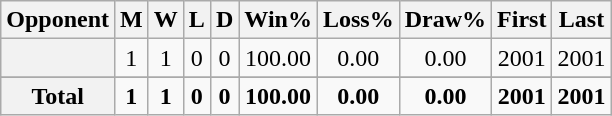<table class="wikitable plainrowheaders sortable" style="text-align:center">
<tr>
<th scope="col">Opponent</th>
<th scope="col">M</th>
<th scope="col">W</th>
<th scope="col">L</th>
<th scope="col">D</th>
<th scope="col">Win%</th>
<th scope="col">Loss%</th>
<th scope="col">Draw%</th>
<th scope="col">First</th>
<th scope="col">Last</th>
</tr>
<tr>
<th scope="row"></th>
<td>1</td>
<td>1</td>
<td>0</td>
<td>0</td>
<td>100.00</td>
<td>0.00</td>
<td>0.00</td>
<td>2001</td>
<td>2001</td>
</tr>
<tr>
</tr>
<tr class="sortbottom">
<th scope="row" style="text-align:center"><strong>Total</strong></th>
<td><strong>1</strong></td>
<td><strong>1</strong></td>
<td><strong>0</strong></td>
<td><strong>0</strong></td>
<td><strong>100.00</strong></td>
<td><strong>0.00</strong></td>
<td><strong>0.00</strong></td>
<td><strong>2001</strong></td>
<td><strong>2001</strong></td>
</tr>
</table>
